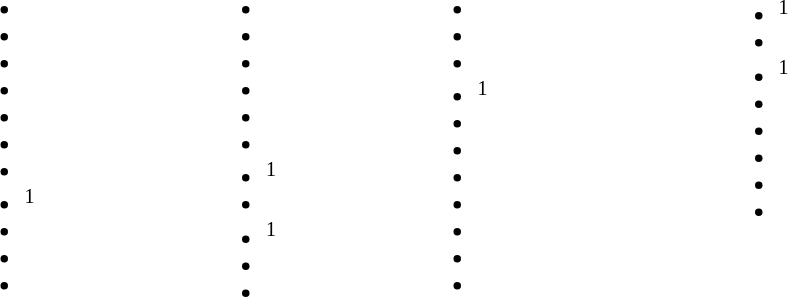<table>
<tr>
<td style="vertical-align:top; width:8%;"><br><ul><li></li><li></li><li></li><li></li><li></li><li></li><li></li><li><em></em><sup>1</sup></li><li></li><li></li><li></li></ul></td>
<td style="vertical-align:top; width:7%;"><br><ul><li></li><li></li><li></li><li></li><li></li><li></li><li><em></em><sup>1</sup></li><li></li><li><em></em><sup>1</sup></li><li></li><li></li></ul></td>
<td style="vertical-align:top; width:10%;"><br><ul><li></li><li></li><li></li><li><em></em><sup>1</sup></li><li></li><li></li><li></li><li></li><li></li><li></li><li></li></ul></td>
<td style="vertical-align:top; width:10%;"><br><ul><li><em></em><sup>1</sup></li><li></li><li><em></em><sup>1</sup></li><li></li><li></li><li></li><li></li><li></li></ul></td>
</tr>
</table>
